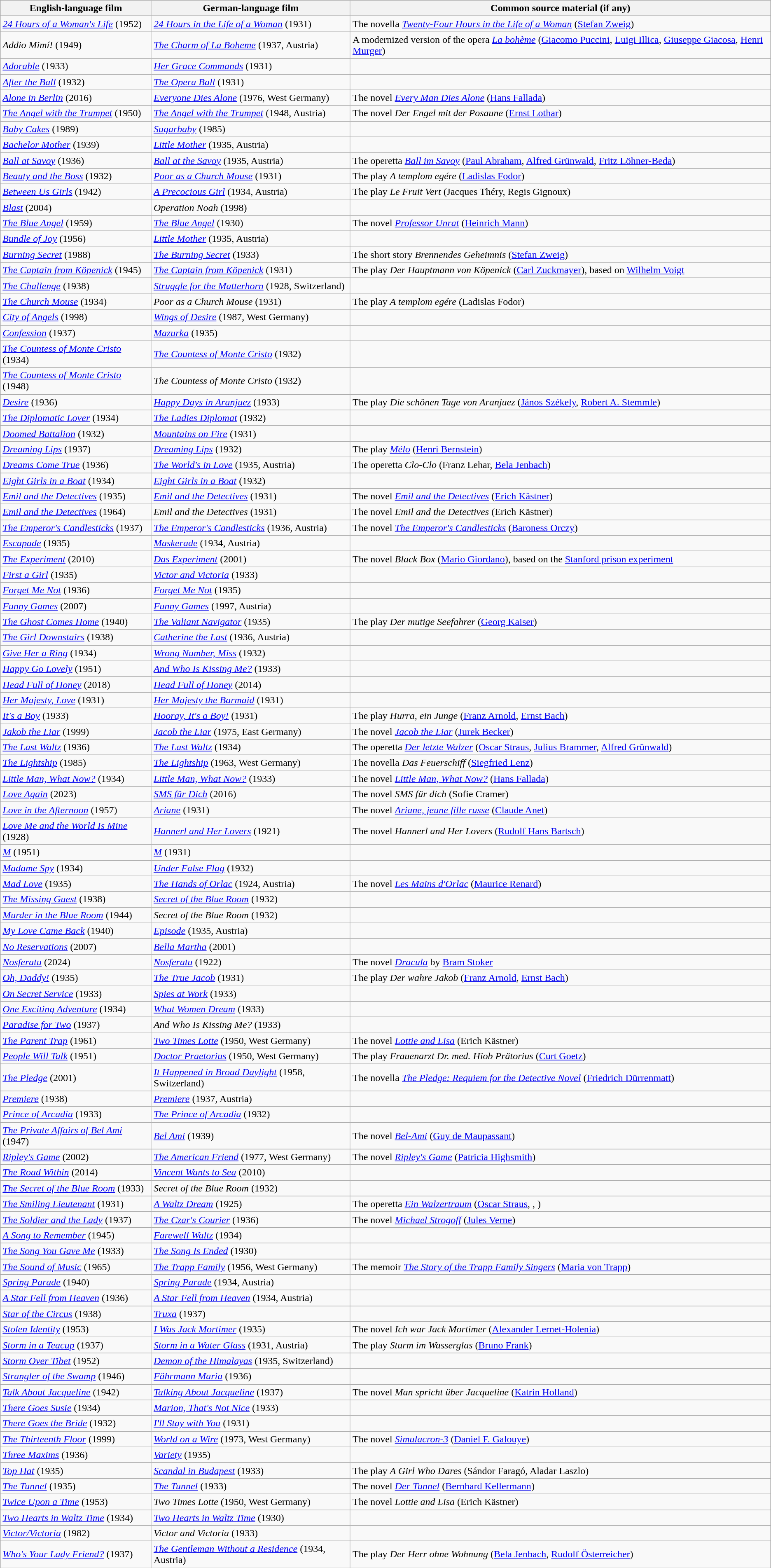<table class="wikitable">
<tr>
<th>English-language film</th>
<th>German-language film</th>
<th>Common source material (if any)</th>
</tr>
<tr>
<td><em><a href='#'>24 Hours of a Woman's Life</a></em> (1952)</td>
<td><em><a href='#'>24 Hours in the Life of a Woman</a></em> (1931)</td>
<td>The novella <em><a href='#'>Twenty-Four Hours in the Life of a Woman</a></em> (<a href='#'>Stefan Zweig</a>)</td>
</tr>
<tr>
<td><em>Addio Mimí!</em> (1949)</td>
<td><em><a href='#'>The Charm of La Boheme</a></em> (1937, Austria)</td>
<td>A modernized version of the opera <em><a href='#'>La bohème</a></em> (<a href='#'>Giacomo Puccini</a>, <a href='#'>Luigi Illica</a>, <a href='#'>Giuseppe Giacosa</a>, <a href='#'>Henri Murger</a>)</td>
</tr>
<tr>
<td><em><a href='#'>Adorable</a></em> (1933)</td>
<td><em><a href='#'>Her Grace Commands</a></em> (1931)</td>
<td></td>
</tr>
<tr>
<td><em><a href='#'>After the Ball</a></em> (1932)</td>
<td><em><a href='#'>The Opera Ball</a></em> (1931)</td>
<td></td>
</tr>
<tr>
<td><em><a href='#'>Alone in Berlin</a></em> (2016)</td>
<td><em><a href='#'>Everyone Dies Alone</a></em> (1976, West Germany)</td>
<td>The novel <em><a href='#'>Every Man Dies Alone</a></em> (<a href='#'>Hans Fallada</a>)</td>
</tr>
<tr>
<td><em><a href='#'>The Angel with the Trumpet</a></em> (1950)</td>
<td><em><a href='#'>The Angel with the Trumpet</a></em> (1948, Austria)</td>
<td>The novel <em>Der Engel mit der Posaune</em> (<a href='#'>Ernst Lothar</a>)</td>
</tr>
<tr>
<td><em><a href='#'>Baby Cakes</a></em> (1989)</td>
<td><em><a href='#'>Sugarbaby</a></em> (1985)</td>
<td></td>
</tr>
<tr>
<td><em><a href='#'>Bachelor Mother</a></em> (1939)</td>
<td><em><a href='#'>Little Mother</a></em> (1935, Austria)</td>
<td></td>
</tr>
<tr>
<td><em><a href='#'>Ball at Savoy</a></em> (1936)</td>
<td><em><a href='#'>Ball at the Savoy</a></em> (1935, Austria)</td>
<td>The operetta <em><a href='#'>Ball im Savoy</a></em> (<a href='#'>Paul Abraham</a>, <a href='#'>Alfred Grünwald</a>, <a href='#'>Fritz Löhner-Beda</a>)</td>
</tr>
<tr>
<td><em><a href='#'>Beauty and the Boss</a></em> (1932)</td>
<td><em><a href='#'>Poor as a Church Mouse</a></em> (1931)</td>
<td>The play <em>A templom egére</em> (<a href='#'>Ladislas Fodor</a>)</td>
</tr>
<tr>
<td><em><a href='#'>Between Us Girls</a></em> (1942)</td>
<td><em><a href='#'>A Precocious Girl</a></em> (1934, Austria)</td>
<td>The play <em>Le Fruit Vert</em> (Jacques Théry, Regis Gignoux)</td>
</tr>
<tr>
<td><em><a href='#'>Blast</a></em> (2004)</td>
<td><em>Operation Noah</em> (1998)</td>
<td></td>
</tr>
<tr>
<td><em><a href='#'>The Blue Angel</a></em> (1959)</td>
<td><em><a href='#'>The Blue Angel</a></em> (1930)</td>
<td>The novel <em><a href='#'>Professor Unrat</a></em> (<a href='#'>Heinrich Mann</a>)</td>
</tr>
<tr>
<td><em><a href='#'>Bundle of Joy</a></em> (1956)</td>
<td><em><a href='#'>Little Mother</a></em> (1935, Austria)</td>
<td></td>
</tr>
<tr>
<td><em><a href='#'>Burning Secret</a></em> (1988)</td>
<td><em><a href='#'>The Burning Secret</a></em> (1933)</td>
<td>The short story <em>Brennendes Geheimnis</em> (<a href='#'>Stefan Zweig</a>)</td>
</tr>
<tr>
<td><em><a href='#'>The Captain from Köpenick</a></em> (1945)</td>
<td><em><a href='#'>The Captain from Köpenick</a></em> (1931)</td>
<td>The play <em>Der Hauptmann von Köpenick</em> (<a href='#'>Carl Zuckmayer</a>), based on <a href='#'>Wilhelm Voigt</a></td>
</tr>
<tr>
<td><em><a href='#'>The Challenge</a></em> (1938)</td>
<td><em><a href='#'>Struggle for the Matterhorn</a></em> (1928, Switzerland)</td>
<td></td>
</tr>
<tr>
<td><em><a href='#'>The Church Mouse</a></em> (1934)</td>
<td><em>Poor as a Church Mouse</em> (1931)</td>
<td>The play <em>A templom egére</em> (Ladislas Fodor)</td>
</tr>
<tr>
<td><em><a href='#'>City of Angels</a></em> (1998)</td>
<td><em><a href='#'>Wings of Desire</a></em> (1987, West Germany)</td>
<td></td>
</tr>
<tr>
<td><em><a href='#'>Confession</a></em> (1937)</td>
<td><em><a href='#'>Mazurka</a></em> (1935)</td>
<td></td>
</tr>
<tr>
<td><em><a href='#'>The Countess of Monte Cristo</a></em> (1934)</td>
<td><em><a href='#'>The Countess of Monte Cristo</a></em> (1932)</td>
<td></td>
</tr>
<tr>
<td><em><a href='#'>The Countess of Monte Cristo</a></em> (1948)</td>
<td><em>The Countess of Monte Cristo</em> (1932)</td>
<td></td>
</tr>
<tr>
<td><em><a href='#'>Desire</a></em> (1936)</td>
<td><em><a href='#'>Happy Days in Aranjuez</a></em> (1933)</td>
<td>The play <em>Die schönen Tage von Aranjuez</em> (<a href='#'>János Székely</a>, <a href='#'>Robert A. Stemmle</a>)</td>
</tr>
<tr>
<td><em><a href='#'>The Diplomatic Lover</a></em> (1934)</td>
<td><em><a href='#'>The Ladies Diplomat</a></em> (1932)</td>
<td></td>
</tr>
<tr>
<td><em><a href='#'>Doomed Battalion</a></em> (1932)</td>
<td><em><a href='#'>Mountains on Fire</a></em> (1931)</td>
<td></td>
</tr>
<tr>
<td><em><a href='#'>Dreaming Lips</a></em> (1937)</td>
<td><em><a href='#'>Dreaming Lips</a></em> (1932)</td>
<td>The play <em><a href='#'>Mélo</a></em> (<a href='#'>Henri Bernstein</a>)</td>
</tr>
<tr>
<td><em><a href='#'>Dreams Come True</a></em> (1936)</td>
<td><em><a href='#'>The World's in Love</a></em> (1935, Austria)</td>
<td>The operetta <em>Clo-Clo</em> (Franz Lehar, <a href='#'>Bela Jenbach</a>)</td>
</tr>
<tr>
<td><em><a href='#'>Eight Girls in a Boat</a></em> (1934)</td>
<td><em><a href='#'>Eight Girls in a Boat</a></em> (1932)</td>
<td></td>
</tr>
<tr>
<td><em><a href='#'>Emil and the Detectives</a></em> (1935)</td>
<td><em><a href='#'>Emil and the Detectives</a></em> (1931)</td>
<td>The novel <em><a href='#'>Emil and the Detectives</a></em> (<a href='#'>Erich Kästner</a>)</td>
</tr>
<tr>
<td><em><a href='#'>Emil and the Detectives</a></em> (1964)</td>
<td><em>Emil and the Detectives</em> (1931)</td>
<td>The novel <em>Emil and the Detectives</em> (Erich Kästner)</td>
</tr>
<tr>
<td><em><a href='#'>The Emperor's Candlesticks</a></em> (1937)</td>
<td><em><a href='#'>The Emperor's Candlesticks</a></em> (1936, Austria)</td>
<td>The novel <em><a href='#'>The Emperor's Candlesticks</a></em> (<a href='#'>Baroness Orczy</a>)</td>
</tr>
<tr>
<td><em><a href='#'>Escapade</a></em> (1935)</td>
<td><em><a href='#'>Maskerade</a></em> (1934, Austria)</td>
<td></td>
</tr>
<tr>
<td><em><a href='#'>The Experiment</a></em> (2010)</td>
<td><em><a href='#'>Das Experiment</a></em> (2001)</td>
<td>The novel <em>Black Box</em> (<a href='#'>Mario Giordano</a>), based on the <a href='#'>Stanford prison experiment</a></td>
</tr>
<tr>
<td><em><a href='#'>First a Girl</a></em> (1935)</td>
<td><em><a href='#'>Victor and Victoria</a></em> (1933)</td>
<td></td>
</tr>
<tr>
<td><em><a href='#'>Forget Me Not</a></em> (1936)</td>
<td><em><a href='#'>Forget Me Not</a></em> (1935)</td>
<td></td>
</tr>
<tr>
<td><em><a href='#'>Funny Games</a></em> (2007)</td>
<td><em><a href='#'>Funny Games</a></em> (1997, Austria)</td>
<td></td>
</tr>
<tr>
<td><em><a href='#'>The Ghost Comes Home</a></em> (1940)</td>
<td><em><a href='#'>The Valiant Navigator</a></em> (1935)</td>
<td>The play <em>Der mutige Seefahrer</em> (<a href='#'>Georg Kaiser</a>)</td>
</tr>
<tr>
<td><em><a href='#'>The Girl Downstairs</a></em> (1938)</td>
<td><em><a href='#'>Catherine the Last</a></em> (1936, Austria)</td>
<td></td>
</tr>
<tr>
<td><em><a href='#'>Give Her a Ring</a></em> (1934)</td>
<td><em><a href='#'>Wrong Number, Miss</a></em> (1932)</td>
<td></td>
</tr>
<tr>
<td><em><a href='#'>Happy Go Lovely</a></em> (1951)</td>
<td><em><a href='#'>And Who Is Kissing Me?</a></em> (1933)</td>
<td></td>
</tr>
<tr>
<td><em><a href='#'>Head Full of Honey</a></em> (2018)</td>
<td><em><a href='#'>Head Full of Honey</a></em> (2014)</td>
<td></td>
</tr>
<tr>
<td><em><a href='#'>Her Majesty, Love</a></em> (1931)</td>
<td><em><a href='#'>Her Majesty the Barmaid</a></em> (1931)</td>
<td></td>
</tr>
<tr>
<td><em><a href='#'>It's a Boy</a></em> (1933)</td>
<td><em><a href='#'>Hooray, It's a Boy!</a></em> (1931)</td>
<td>The play <em>Hurra, ein Junge</em> (<a href='#'>Franz Arnold</a>, <a href='#'>Ernst Bach</a>)</td>
</tr>
<tr>
<td><em><a href='#'>Jakob the Liar</a></em> (1999)</td>
<td><em><a href='#'>Jacob the Liar</a></em> (1975, East Germany)</td>
<td>The novel <em><a href='#'>Jacob the Liar</a></em> (<a href='#'>Jurek Becker</a>)</td>
</tr>
<tr>
<td><em><a href='#'>The Last Waltz</a></em> (1936)</td>
<td><em><a href='#'>The Last Waltz</a></em> (1934)</td>
<td>The operetta <em><a href='#'>Der letzte Walzer</a></em> (<a href='#'>Oscar Straus</a>, <a href='#'>Julius Brammer</a>, <a href='#'>Alfred Grünwald</a>)</td>
</tr>
<tr>
<td><em><a href='#'>The Lightship</a></em> (1985)</td>
<td><em><a href='#'>The Lightship</a></em> (1963, West Germany)</td>
<td>The novella <em>Das Feuerschiff</em> (<a href='#'>Siegfried Lenz</a>)</td>
</tr>
<tr>
<td><em><a href='#'>Little Man, What Now?</a></em> (1934)</td>
<td><em><a href='#'>Little Man, What Now?</a></em> (1933)</td>
<td>The novel <em><a href='#'>Little Man, What Now?</a></em> (<a href='#'>Hans Fallada</a>)</td>
</tr>
<tr>
<td><em><a href='#'>Love Again</a></em> (2023)</td>
<td><em><a href='#'>SMS für Dich</a></em> (2016)</td>
<td>The novel <em>SMS für dich</em> (Sofie Cramer)</td>
</tr>
<tr>
<td><em><a href='#'>Love in the Afternoon</a></em> (1957)</td>
<td><em><a href='#'>Ariane</a></em> (1931)</td>
<td>The novel <em><a href='#'>Ariane, jeune fille russe</a></em> (<a href='#'>Claude Anet</a>)</td>
</tr>
<tr>
<td><em><a href='#'>Love Me and the World Is Mine</a></em> (1928)</td>
<td><em><a href='#'>Hannerl and Her Lovers</a></em> (1921)</td>
<td>The novel <em>Hannerl and Her Lovers</em> (<a href='#'>Rudolf Hans Bartsch</a>)</td>
</tr>
<tr>
<td><em><a href='#'>M</a></em> (1951)</td>
<td><em><a href='#'>M</a></em> (1931)</td>
<td></td>
</tr>
<tr>
<td><em><a href='#'>Madame Spy</a></em> (1934)</td>
<td><em><a href='#'>Under False Flag</a></em> (1932)</td>
<td></td>
</tr>
<tr>
<td><em><a href='#'>Mad Love</a></em> (1935)</td>
<td><em><a href='#'>The Hands of Orlac</a></em> (1924, Austria)</td>
<td>The novel <em><a href='#'>Les Mains d'Orlac</a></em> (<a href='#'>Maurice Renard</a>)</td>
</tr>
<tr>
<td><em><a href='#'>The Missing Guest</a></em> (1938)</td>
<td><em><a href='#'>Secret of the Blue Room</a></em> (1932)</td>
<td></td>
</tr>
<tr>
<td><em><a href='#'>Murder in the Blue Room</a></em> (1944)</td>
<td><em>Secret of the Blue Room</em> (1932)</td>
<td></td>
</tr>
<tr>
<td><em><a href='#'>My Love Came Back</a></em> (1940)</td>
<td><em><a href='#'>Episode</a></em> (1935, Austria)</td>
<td></td>
</tr>
<tr>
<td><em><a href='#'>No Reservations</a></em> (2007)</td>
<td><em><a href='#'>Bella Martha</a></em> (2001)</td>
<td></td>
</tr>
<tr>
<td><em><a href='#'>Nosferatu</a></em> (2024)</td>
<td><em><a href='#'>Nosferatu</a></em> (1922)</td>
<td>The novel <em><a href='#'>Dracula</a></em> by <a href='#'>Bram Stoker</a></td>
</tr>
<tr>
<td><em><a href='#'>Oh, Daddy!</a></em> (1935)</td>
<td><em><a href='#'>The True Jacob</a></em> (1931)</td>
<td>The play <em>Der wahre Jakob</em> (<a href='#'>Franz Arnold</a>, <a href='#'>Ernst Bach</a>)</td>
</tr>
<tr>
<td><em><a href='#'>On Secret Service</a></em> (1933)</td>
<td><em><a href='#'>Spies at Work</a></em> (1933)</td>
<td></td>
</tr>
<tr>
<td><em><a href='#'>One Exciting Adventure</a></em> (1934)</td>
<td><em><a href='#'>What Women Dream</a></em> (1933)</td>
<td></td>
</tr>
<tr>
<td><em><a href='#'>Paradise for Two</a></em> (1937)</td>
<td><em>And Who Is Kissing Me?</em> (1933)</td>
<td></td>
</tr>
<tr>
<td><em><a href='#'>The Parent Trap</a></em> (1961)</td>
<td><em><a href='#'>Two Times Lotte</a></em> (1950, West Germany)</td>
<td>The novel <em><a href='#'>Lottie and Lisa</a></em> (Erich Kästner)</td>
</tr>
<tr>
<td><em><a href='#'>People Will Talk</a></em> (1951)</td>
<td><em><a href='#'>Doctor Praetorius</a></em> (1950, West Germany)</td>
<td>The play <em>Frauenarzt Dr. med. Hiob Prätorius</em> (<a href='#'>Curt Goetz</a>)</td>
</tr>
<tr>
<td><em><a href='#'>The Pledge</a></em> (2001)</td>
<td><em><a href='#'>It Happened in Broad Daylight</a></em> (1958, Switzerland)</td>
<td>The novella <em><a href='#'>The Pledge: Requiem for the Detective Novel</a></em> (<a href='#'>Friedrich Dürrenmatt</a>)</td>
</tr>
<tr>
<td><em><a href='#'>Premiere</a></em> (1938)</td>
<td><em><a href='#'>Premiere</a></em> (1937, Austria)</td>
<td></td>
</tr>
<tr>
<td><em><a href='#'>Prince of Arcadia</a></em> (1933)</td>
<td><em><a href='#'>The Prince of Arcadia</a></em> (1932)</td>
<td></td>
</tr>
<tr>
<td><em><a href='#'>The Private Affairs of Bel Ami</a></em> (1947)</td>
<td><em><a href='#'>Bel Ami</a></em> (1939)</td>
<td>The novel <em><a href='#'>Bel-Ami</a></em> (<a href='#'>Guy de Maupassant</a>)</td>
</tr>
<tr>
<td><em><a href='#'>Ripley's Game</a></em> (2002)</td>
<td><em><a href='#'>The American Friend</a></em> (1977, West Germany)</td>
<td>The novel <em><a href='#'>Ripley's Game</a></em> (<a href='#'>Patricia Highsmith</a>)</td>
</tr>
<tr>
<td><em><a href='#'>The Road Within</a></em> (2014)</td>
<td><em><a href='#'>Vincent Wants to Sea</a></em> (2010)</td>
<td></td>
</tr>
<tr>
<td><em><a href='#'>The Secret of the Blue Room</a></em> (1933)</td>
<td><em>Secret of the Blue Room</em> (1932)</td>
<td></td>
</tr>
<tr>
<td><em><a href='#'>The Smiling Lieutenant</a></em> (1931)</td>
<td><em><a href='#'>A Waltz Dream</a></em> (1925)</td>
<td>The operetta <em><a href='#'>Ein Walzertraum</a></em> (<a href='#'>Oscar Straus</a>, , )</td>
</tr>
<tr>
<td><em><a href='#'>The Soldier and the Lady</a></em> (1937)</td>
<td><em><a href='#'>The Czar's Courier</a></em> (1936)</td>
<td>The novel <em><a href='#'>Michael Strogoff</a></em> (<a href='#'>Jules Verne</a>)</td>
</tr>
<tr>
<td><em><a href='#'>A Song to Remember</a></em> (1945)</td>
<td><em><a href='#'>Farewell Waltz</a></em> (1934)</td>
<td></td>
</tr>
<tr>
<td><em><a href='#'>The Song You Gave Me</a></em> (1933)</td>
<td><em><a href='#'>The Song Is Ended</a></em> (1930)</td>
<td></td>
</tr>
<tr>
<td><em><a href='#'>The Sound of Music</a></em> (1965)</td>
<td><em><a href='#'>The Trapp Family</a></em> (1956, West Germany)</td>
<td>The memoir <em><a href='#'>The Story of the Trapp Family Singers</a></em> (<a href='#'>Maria von Trapp</a>)</td>
</tr>
<tr>
<td><em><a href='#'>Spring Parade</a></em> (1940)</td>
<td><em><a href='#'>Spring Parade</a></em> (1934, Austria)</td>
<td></td>
</tr>
<tr>
<td><em><a href='#'>A Star Fell from Heaven</a></em> (1936)</td>
<td><em><a href='#'>A Star Fell from Heaven</a></em> (1934, Austria)</td>
<td></td>
</tr>
<tr>
<td><em><a href='#'>Star of the Circus</a></em> (1938)</td>
<td><em><a href='#'>Truxa</a></em> (1937)</td>
<td></td>
</tr>
<tr>
<td><em><a href='#'>Stolen Identity</a></em> (1953)</td>
<td><em><a href='#'>I Was Jack Mortimer</a></em> (1935)</td>
<td>The novel <em>Ich war Jack Mortimer</em> (<a href='#'>Alexander Lernet-Holenia</a>)</td>
</tr>
<tr>
<td><em><a href='#'>Storm in a Teacup</a></em> (1937)</td>
<td><em><a href='#'>Storm in a Water Glass</a></em> (1931, Austria)</td>
<td>The play <em>Sturm im Wasserglas</em> (<a href='#'>Bruno Frank</a>)</td>
</tr>
<tr>
<td><em><a href='#'>Storm Over Tibet</a></em> (1952)</td>
<td><em><a href='#'>Demon of the Himalayas</a></em> (1935, Switzerland)</td>
<td></td>
</tr>
<tr>
<td><em><a href='#'>Strangler of the Swamp</a></em> (1946)</td>
<td><em><a href='#'>Fährmann Maria</a></em> (1936)</td>
<td></td>
</tr>
<tr>
<td><em><a href='#'>Talk About Jacqueline</a></em> (1942)</td>
<td><em><a href='#'>Talking About Jacqueline</a></em> (1937)</td>
<td>The novel <em>Man spricht über Jacqueline</em> (<a href='#'>Katrin Holland</a>)</td>
</tr>
<tr>
<td><em><a href='#'>There Goes Susie</a></em> (1934)</td>
<td><em><a href='#'>Marion, That's Not Nice</a></em> (1933)</td>
<td></td>
</tr>
<tr>
<td><em><a href='#'>There Goes the Bride</a></em> (1932)</td>
<td><em><a href='#'>I'll Stay with You</a></em> (1931)</td>
<td></td>
</tr>
<tr>
<td><em><a href='#'>The Thirteenth Floor</a></em> (1999)</td>
<td><em><a href='#'>World on a Wire</a></em> (1973, West Germany)</td>
<td>The novel <em><a href='#'>Simulacron-3</a></em> (<a href='#'>Daniel F. Galouye</a>)</td>
</tr>
<tr>
<td><em><a href='#'>Three Maxims</a></em> (1936)</td>
<td><em><a href='#'>Variety</a></em> (1935)</td>
<td></td>
</tr>
<tr>
<td><em><a href='#'>Top Hat</a></em> (1935)</td>
<td><em><a href='#'>Scandal in Budapest</a></em> (1933)</td>
<td>The play <em>A Girl Who Dares</em> (Sándor Faragó, Aladar Laszlo)</td>
</tr>
<tr>
<td><em><a href='#'>The Tunnel</a></em> (1935)</td>
<td><em><a href='#'>The Tunnel</a></em> (1933)</td>
<td>The novel <em><a href='#'>Der Tunnel</a></em> (<a href='#'>Bernhard Kellermann</a>)</td>
</tr>
<tr>
<td><em><a href='#'>Twice Upon a Time</a></em> (1953)</td>
<td><em>Two Times Lotte</em> (1950, West Germany)</td>
<td>The novel <em>Lottie and Lisa</em> (Erich Kästner)</td>
</tr>
<tr>
<td><em><a href='#'>Two Hearts in Waltz Time</a></em> (1934)</td>
<td><em><a href='#'>Two Hearts in Waltz Time</a></em> (1930)</td>
<td></td>
</tr>
<tr>
<td><em><a href='#'>Victor/Victoria</a></em> (1982)</td>
<td><em>Victor and Victoria</em> (1933)</td>
<td></td>
</tr>
<tr>
<td><em><a href='#'>Who's Your Lady Friend?</a></em> (1937)</td>
<td><em><a href='#'>The Gentleman Without a Residence</a></em> (1934, Austria)</td>
<td>The play <em>Der Herr ohne Wohnung</em> (<a href='#'>Bela Jenbach</a>, <a href='#'>Rudolf Österreicher</a>)</td>
</tr>
</table>
